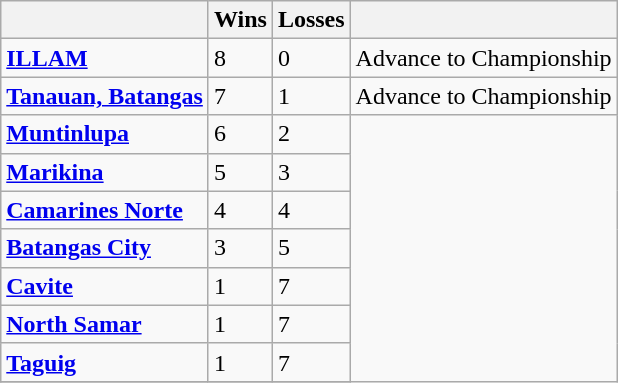<table class="wikitable">
<tr align=center>
<th></th>
<th>Wins</th>
<th>Losses</th>
<th></th>
</tr>
<tr>
<td><strong><a href='#'>ILLAM</a></strong></td>
<td>8</td>
<td>0</td>
<td>Advance to Championship</td>
</tr>
<tr>
<td><strong><a href='#'>Tanauan, Batangas</a></strong></td>
<td>7</td>
<td>1</td>
<td>Advance to Championship</td>
</tr>
<tr>
<td><strong><a href='#'>Muntinlupa</a></strong></td>
<td>6</td>
<td>2</td>
</tr>
<tr>
<td><strong><a href='#'>Marikina</a></strong></td>
<td>5</td>
<td>3</td>
</tr>
<tr>
<td><strong><a href='#'>Camarines Norte</a></strong></td>
<td>4</td>
<td>4</td>
</tr>
<tr>
<td><strong><a href='#'>Batangas City</a></strong></td>
<td>3</td>
<td>5</td>
</tr>
<tr>
<td><strong><a href='#'>Cavite</a></strong></td>
<td>1</td>
<td>7</td>
</tr>
<tr>
<td><strong><a href='#'>North Samar</a></strong></td>
<td>1</td>
<td>7</td>
</tr>
<tr>
<td><strong><a href='#'>Taguig</a></strong></td>
<td>1</td>
<td>7</td>
</tr>
<tr>
</tr>
</table>
